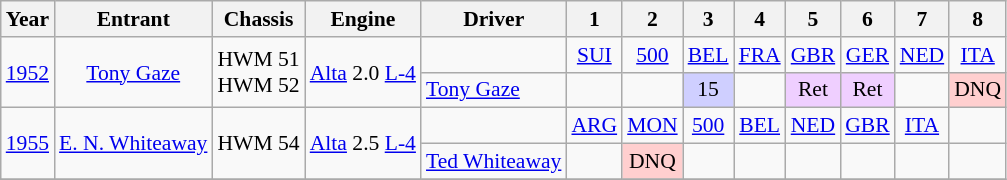<table class="wikitable" style="text-align:center; font-size:90%">
<tr>
<th>Year</th>
<th>Entrant</th>
<th>Chassis</th>
<th>Engine</th>
<th>Driver</th>
<th>1</th>
<th>2</th>
<th>3</th>
<th>4</th>
<th>5</th>
<th>6</th>
<th>7</th>
<th>8</th>
</tr>
<tr>
<td rowspan=2><a href='#'>1952</a></td>
<td rowspan=2><a href='#'>Tony Gaze</a></td>
<td rowspan=2>HWM 51<br>HWM 52</td>
<td rowspan=2><a href='#'>Alta</a> 2.0 <a href='#'>L-4</a></td>
<td></td>
<td><a href='#'>SUI</a></td>
<td><a href='#'>500</a></td>
<td><a href='#'>BEL</a></td>
<td><a href='#'>FRA</a></td>
<td><a href='#'>GBR</a></td>
<td><a href='#'>GER</a></td>
<td><a href='#'>NED</a></td>
<td><a href='#'>ITA</a></td>
</tr>
<tr>
<td align="left"> <a href='#'>Tony Gaze</a></td>
<td></td>
<td></td>
<td style="background:#CFCFFF;">15</td>
<td></td>
<td style="background:#EFCFFF;">Ret</td>
<td style="background:#EFCFFF;">Ret</td>
<td></td>
<td style="background:#FFCFCF;">DNQ</td>
</tr>
<tr>
<td rowspan=2><a href='#'>1955</a></td>
<td rowspan=2><a href='#'>E. N. Whiteaway</a></td>
<td rowspan=2>HWM 54</td>
<td rowspan=2><a href='#'>Alta</a> 2.5 <a href='#'>L-4</a></td>
<td></td>
<td><a href='#'>ARG</a></td>
<td><a href='#'>MON</a></td>
<td><a href='#'>500</a></td>
<td><a href='#'>BEL</a></td>
<td><a href='#'>NED</a></td>
<td><a href='#'>GBR</a></td>
<td><a href='#'>ITA</a></td>
<td></td>
</tr>
<tr>
<td align=left> <a href='#'>Ted Whiteaway</a></td>
<td></td>
<td style="background:#FFCFCF;">DNQ</td>
<td></td>
<td></td>
<td></td>
<td></td>
<td></td>
<td></td>
</tr>
<tr>
</tr>
</table>
